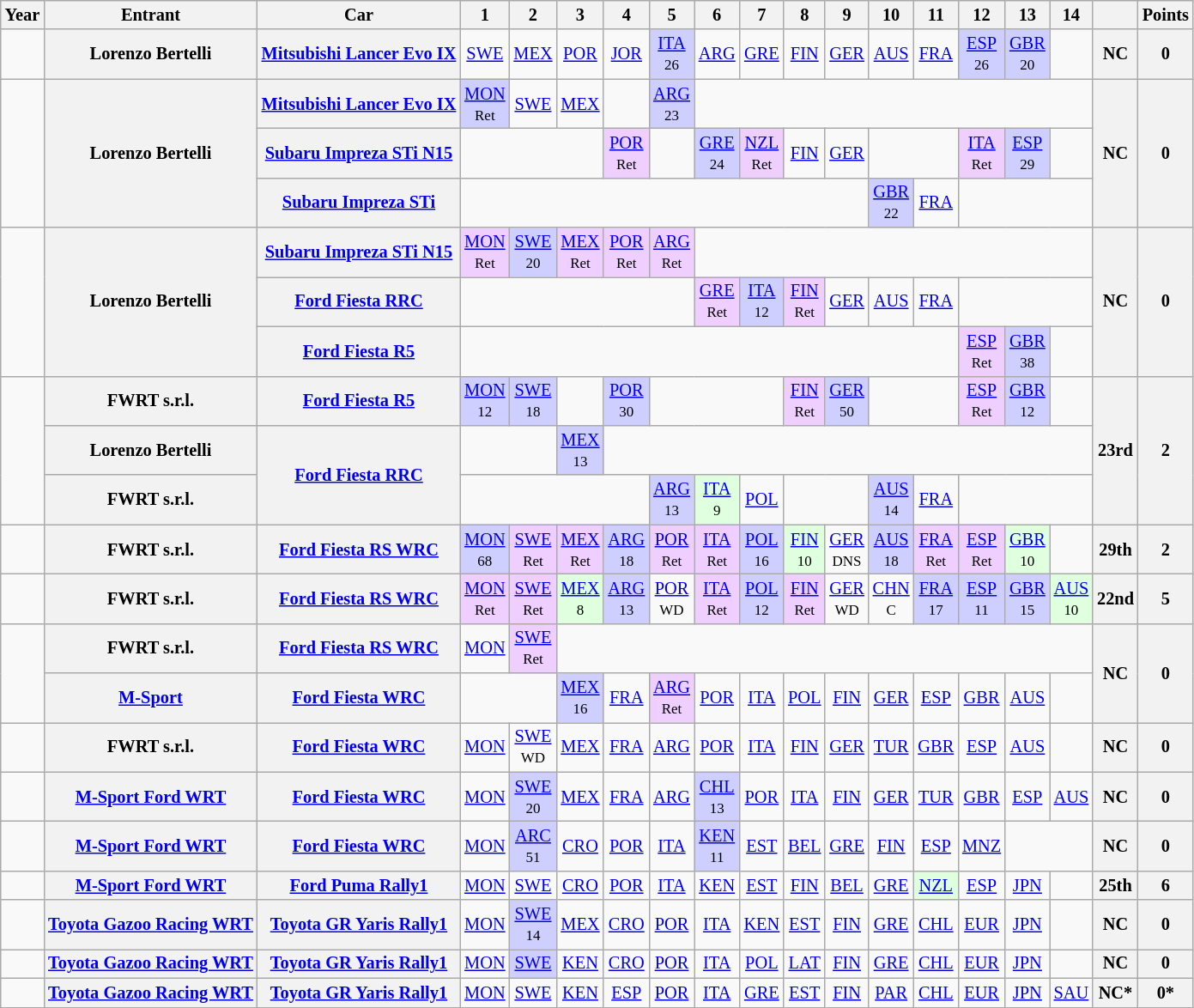<table class="wikitable" border="1" style="text-align:center; font-size:85%;">
<tr>
<th>Year</th>
<th>Entrant</th>
<th>Car</th>
<th>1</th>
<th>2</th>
<th>3</th>
<th>4</th>
<th>5</th>
<th>6</th>
<th>7</th>
<th>8</th>
<th>9</th>
<th>10</th>
<th>11</th>
<th>12</th>
<th>13</th>
<th>14</th>
<th></th>
<th>Points</th>
</tr>
<tr>
<td></td>
<th nowrap>Lorenzo Bertelli</th>
<th nowrap><a href='#'>Mitsubishi Lancer Evo IX</a></th>
<td><a href='#'>SWE</a></td>
<td><a href='#'>MEX</a></td>
<td><a href='#'>POR</a></td>
<td><a href='#'>JOR</a></td>
<td style="background:#CFCFFF;"><a href='#'>ITA</a><br><small>26</small></td>
<td><a href='#'>ARG</a></td>
<td><a href='#'>GRE</a></td>
<td><a href='#'>FIN</a></td>
<td><a href='#'>GER</a></td>
<td><a href='#'>AUS</a></td>
<td><a href='#'>FRA</a></td>
<td style="background:#CFCFFF;"><a href='#'>ESP</a><br><small>26</small></td>
<td style="background:#CFCFFF;"><a href='#'>GBR</a><br><small>20</small></td>
<td></td>
<th>NC</th>
<th>0</th>
</tr>
<tr>
<td rowspan="3"></td>
<th rowspan="3" nowrap>Lorenzo Bertelli</th>
<th nowrap><a href='#'>Mitsubishi Lancer Evo IX</a></th>
<td style="background:#CFCFFF;"><a href='#'>MON</a><br><small>Ret</small></td>
<td><a href='#'>SWE</a></td>
<td><a href='#'>MEX</a></td>
<td></td>
<td style="background:#CFCFFF;"><a href='#'>ARG</a><br><small>23</small></td>
<td colspan=9></td>
<th rowspan="3">NC</th>
<th rowspan="3">0</th>
</tr>
<tr>
<th nowrap><a href='#'>Subaru Impreza STi N15</a></th>
<td colspan=3></td>
<td style="background:#EFCFFF;"><a href='#'>POR</a><br><small>Ret</small></td>
<td></td>
<td style="background:#CFCFFF;"><a href='#'>GRE</a><br><small>24</small></td>
<td style="background:#EFCFFF;"><a href='#'>NZL</a><br><small>Ret</small></td>
<td><a href='#'>FIN</a></td>
<td><a href='#'>GER</a></td>
<td colspan=2></td>
<td style="background:#EFCFFF;"><a href='#'>ITA</a><br><small>Ret</small></td>
<td style="background:#CFCFFF;"><a href='#'>ESP</a><br><small>29</small></td>
<td></td>
</tr>
<tr>
<th nowrap><a href='#'>Subaru Impreza STi</a></th>
<td colspan=9></td>
<td style="background:#CFCFFF;"><a href='#'>GBR</a><br><small>22</small></td>
<td><a href='#'>FRA</a></td>
<td colspan=3></td>
</tr>
<tr>
<td rowspan="3"></td>
<th rowspan="3" nowrap>Lorenzo Bertelli</th>
<th nowrap><a href='#'>Subaru Impreza STi N15</a></th>
<td style="background:#EFCFFF;"><a href='#'>MON</a><br><small>Ret</small></td>
<td style="background:#CFCFFF;"><a href='#'>SWE</a><br><small>20</small></td>
<td style="background:#EFCFFF;"><a href='#'>MEX</a><br><small>Ret</small></td>
<td style="background:#EFCFFF;"><a href='#'>POR</a><br><small>Ret</small></td>
<td style="background:#EFCFFF;"><a href='#'>ARG</a><br><small>Ret</small></td>
<td colspan=9></td>
<th rowspan="3">NC</th>
<th rowspan="3">0</th>
</tr>
<tr>
<th nowrap><a href='#'>Ford Fiesta RRC</a></th>
<td colspan=5></td>
<td style="background:#EFCFFF;"><a href='#'>GRE</a><br><small>Ret</small></td>
<td style="background:#CFCFFF;"><a href='#'>ITA</a><br><small>12</small></td>
<td style="background:#EFCFFF;"><a href='#'>FIN</a><br><small>Ret</small></td>
<td><a href='#'>GER</a></td>
<td><a href='#'>AUS</a></td>
<td><a href='#'>FRA</a></td>
<td colspan=3></td>
</tr>
<tr>
<th nowrap><a href='#'>Ford Fiesta R5</a></th>
<td colspan=11></td>
<td style="background:#EFCFFF;"><a href='#'>ESP</a><br><small>Ret</small></td>
<td style="background:#CFCFFF;"><a href='#'>GBR</a><br><small>38</small></td>
<td></td>
</tr>
<tr>
<td rowspan="3"></td>
<th nowrap>FWRT s.r.l.</th>
<th nowrap><a href='#'>Ford Fiesta R5</a></th>
<td style="background:#CFCFFF;"><a href='#'>MON</a><br><small>12</small></td>
<td style="background:#CFCFFF;"><a href='#'>SWE</a><br><small>18</small></td>
<td></td>
<td style="background:#CFCFFF;"><a href='#'>POR</a><br><small>30</small></td>
<td colspan=3></td>
<td style="background:#EFCFFF;"><a href='#'>FIN</a><br><small>Ret</small></td>
<td style="background:#CFCFFF;"><a href='#'>GER</a><br><small>50</small></td>
<td colspan=2></td>
<td style="background:#EFCFFF;"><a href='#'>ESP</a><br><small>Ret</small></td>
<td style="background:#CFCFFF;"><a href='#'>GBR</a><br><small>12</small></td>
<td></td>
<th rowspan="3">23rd</th>
<th rowspan="3">2</th>
</tr>
<tr>
<th nowrap>Lorenzo Bertelli</th>
<th rowspan="2" nowrap><a href='#'>Ford Fiesta RRC</a></th>
<td colspan=2></td>
<td style="background:#CFCFFF;"><a href='#'>MEX</a><br><small>13</small></td>
<td colspan=11></td>
</tr>
<tr>
<th nowrap>FWRT s.r.l.</th>
<td colspan=4></td>
<td style="background:#CFCFFF;"><a href='#'>ARG</a><br><small>13</small></td>
<td style="background:#DFFFDF;"><a href='#'>ITA</a><br><small>9</small></td>
<td><a href='#'>POL</a></td>
<td colspan=2></td>
<td style="background:#CFCFFF;"><a href='#'>AUS</a><br><small>14</small></td>
<td><a href='#'>FRA</a></td>
<td colspan=3></td>
</tr>
<tr>
<td></td>
<th nowrap>FWRT s.r.l.</th>
<th nowrap><a href='#'>Ford Fiesta RS WRC</a></th>
<td style="background:#CFCFFF;"><a href='#'>MON</a><br><small>68</small></td>
<td style="background:#EFCFFF;"><a href='#'>SWE</a><br><small>Ret</small></td>
<td style="background:#EFCFFF;"><a href='#'>MEX</a><br><small>Ret</small></td>
<td style="background:#CFCFFF;"><a href='#'>ARG</a><br><small>18</small></td>
<td style="background:#EFCFFF;"><a href='#'>POR</a><br><small>Ret</small></td>
<td style="background:#EFCFFF;"><a href='#'>ITA</a><br><small>Ret</small></td>
<td style="background:#CFCFFF;"><a href='#'>POL</a><br><small>16</small></td>
<td style="background:#DFFFDF;"><a href='#'>FIN</a><br><small>10</small></td>
<td><a href='#'>GER</a><br><small>DNS</small></td>
<td style="background:#CFCFFF;"><a href='#'>AUS</a><br><small>18</small></td>
<td style="background:#EFCFFF;"><a href='#'>FRA</a><br><small>Ret</small></td>
<td style="background:#EFCFFF;"><a href='#'>ESP</a><br><small>Ret</small></td>
<td style="background:#DFFFDF;"><a href='#'>GBR</a><br><small>10</small></td>
<td></td>
<th>29th</th>
<th>2</th>
</tr>
<tr>
<td></td>
<th nowrap>FWRT s.r.l.</th>
<th nowrap><a href='#'>Ford Fiesta RS WRC</a></th>
<td style="background:#EFCFFF;"><a href='#'>MON</a><br><small>Ret</small></td>
<td style="background:#EFCFFF;"><a href='#'>SWE</a><br><small>Ret</small></td>
<td style="background:#DFFFDF;"><a href='#'>MEX</a><br><small>8</small></td>
<td style="background:#CFCFFF;"><a href='#'>ARG</a><br><small>13</small></td>
<td><a href='#'>POR</a><br><small>WD</small></td>
<td style="background:#EFCFFF;"><a href='#'>ITA</a><br><small>Ret</small></td>
<td style="background:#CFCFFF;"><a href='#'>POL</a><br><small>12</small></td>
<td style="background:#EFCFFF;"><a href='#'>FIN</a><br><small>Ret</small></td>
<td><a href='#'>GER</a><br><small>WD</small></td>
<td><a href='#'>CHN</a><br><small>C</small></td>
<td style="background:#CFCFFF;"><a href='#'>FRA</a><br><small>17</small></td>
<td style="background:#CFCFFF;"><a href='#'>ESP</a><br><small>11</small></td>
<td style="background:#CFCFFF;"><a href='#'>GBR</a><br><small>15</small></td>
<td style="background:#DFFFDF;"><a href='#'>AUS</a><br><small>10</small></td>
<th>22nd</th>
<th>5</th>
</tr>
<tr>
<td rowspan="2"></td>
<th nowrap>FWRT s.r.l.</th>
<th nowrap><a href='#'>Ford Fiesta RS WRC</a></th>
<td><a href='#'>MON</a></td>
<td style="background:#EFCFFF;"><a href='#'>SWE</a><br><small>Ret</small></td>
<td colspan=12></td>
<th rowspan="2">NC</th>
<th rowspan="2">0</th>
</tr>
<tr>
<th nowrap><a href='#'>M-Sport</a></th>
<th nowrap><a href='#'>Ford Fiesta WRC</a></th>
<td colspan=2></td>
<td style="background:#CFCFFF;"><a href='#'>MEX</a><br><small>16</small></td>
<td><a href='#'>FRA</a></td>
<td style="background:#EFCFFF;"><a href='#'>ARG</a><br><small>Ret</small></td>
<td><a href='#'>POR</a></td>
<td><a href='#'>ITA</a></td>
<td><a href='#'>POL</a></td>
<td><a href='#'>FIN</a></td>
<td><a href='#'>GER</a></td>
<td><a href='#'>ESP</a></td>
<td><a href='#'>GBR</a></td>
<td><a href='#'>AUS</a></td>
<td></td>
</tr>
<tr>
<td></td>
<th nowrap>FWRT s.r.l.</th>
<th nowrap><a href='#'>Ford Fiesta WRC</a></th>
<td><a href='#'>MON</a></td>
<td><a href='#'>SWE</a><br><small>WD</small></td>
<td><a href='#'>MEX</a></td>
<td><a href='#'>FRA</a></td>
<td><a href='#'>ARG</a></td>
<td><a href='#'>POR</a></td>
<td><a href='#'>ITA</a></td>
<td><a href='#'>FIN</a></td>
<td><a href='#'>GER</a></td>
<td><a href='#'>TUR</a></td>
<td><a href='#'>GBR</a></td>
<td><a href='#'>ESP</a></td>
<td><a href='#'>AUS</a></td>
<td></td>
<th>NC</th>
<th>0</th>
</tr>
<tr>
<td></td>
<th nowrap><a href='#'>M-Sport Ford WRT</a></th>
<th nowrap><a href='#'>Ford Fiesta WRC</a></th>
<td><a href='#'>MON</a></td>
<td style="background:#CFCFFF;"><a href='#'>SWE</a><br><small>20</small></td>
<td><a href='#'>MEX</a></td>
<td><a href='#'>FRA</a></td>
<td><a href='#'>ARG</a></td>
<td style="background:#CFCFFF;"><a href='#'>CHL</a><br><small>13</small></td>
<td><a href='#'>POR</a></td>
<td><a href='#'>ITA</a></td>
<td><a href='#'>FIN</a></td>
<td><a href='#'>GER</a></td>
<td><a href='#'>TUR</a></td>
<td><a href='#'>GBR</a></td>
<td><a href='#'>ESP</a></td>
<td><a href='#'>AUS</a><br></td>
<th>NC</th>
<th>0</th>
</tr>
<tr>
<td></td>
<th nowrap><a href='#'>M-Sport Ford WRT</a></th>
<th nowrap><a href='#'>Ford Fiesta WRC</a></th>
<td><a href='#'>MON</a></td>
<td style="background:#CFCFFF;"><a href='#'>ARC</a><br><small>51</small></td>
<td><a href='#'>CRO</a></td>
<td><a href='#'>POR</a></td>
<td><a href='#'>ITA</a></td>
<td style="background:#CFCFFF;"><a href='#'>KEN</a><br><small>11</small></td>
<td><a href='#'>EST</a></td>
<td><a href='#'>BEL</a></td>
<td><a href='#'>GRE</a></td>
<td><a href='#'>FIN</a></td>
<td><a href='#'>ESP</a></td>
<td><a href='#'>MNZ</a></td>
<td colspan=2></td>
<th>NC</th>
<th>0</th>
</tr>
<tr>
<td></td>
<th nowrap><a href='#'>M-Sport Ford WRT</a></th>
<th nowrap><a href='#'>Ford Puma Rally1</a></th>
<td><a href='#'>MON</a></td>
<td><a href='#'>SWE</a><br></td>
<td><a href='#'>CRO</a></td>
<td><a href='#'>POR</a></td>
<td><a href='#'>ITA</a></td>
<td><a href='#'>KEN</a></td>
<td><a href='#'>EST</a></td>
<td><a href='#'>FIN</a></td>
<td><a href='#'>BEL</a></td>
<td><a href='#'>GRE</a></td>
<td style="background:#DFFFDF;"><a href='#'>NZL</a><br></td>
<td><a href='#'>ESP</a></td>
<td><a href='#'>JPN</a></td>
<td></td>
<th>25th</th>
<th>6</th>
</tr>
<tr>
<td></td>
<th nowrap><a href='#'>Toyota Gazoo Racing WRT</a></th>
<th nowrap><a href='#'>Toyota GR Yaris Rally1</a></th>
<td><a href='#'>MON</a></td>
<td style="background:#CFCFFF;"><a href='#'>SWE</a><br><small>14</small></td>
<td><a href='#'>MEX</a></td>
<td><a href='#'>CRO</a></td>
<td><a href='#'>POR</a></td>
<td><a href='#'>ITA</a></td>
<td><a href='#'>KEN</a></td>
<td><a href='#'>EST</a></td>
<td><a href='#'>FIN</a></td>
<td><a href='#'>GRE</a></td>
<td><a href='#'>CHL</a></td>
<td><a href='#'>EUR</a></td>
<td><a href='#'>JPN</a></td>
<td></td>
<th>NC</th>
<th>0</th>
</tr>
<tr>
<td></td>
<th nowrap><a href='#'>Toyota Gazoo Racing WRT</a></th>
<th nowrap><a href='#'>Toyota GR Yaris Rally1</a></th>
<td><a href='#'>MON</a></td>
<td style="background:#CFCFFF;"><a href='#'>SWE</a><br></td>
<td><a href='#'>KEN</a></td>
<td><a href='#'>CRO</a></td>
<td><a href='#'>POR</a></td>
<td><a href='#'>ITA</a></td>
<td><a href='#'>POL</a></td>
<td><a href='#'>LAT</a></td>
<td><a href='#'>FIN</a></td>
<td><a href='#'>GRE</a></td>
<td><a href='#'>CHL</a></td>
<td><a href='#'>EUR</a></td>
<td><a href='#'>JPN</a></td>
<td></td>
<th>NC</th>
<th>0</th>
</tr>
<tr>
<td></td>
<th nowrap><a href='#'>Toyota Gazoo Racing WRT</a></th>
<th nowrap><a href='#'>Toyota GR Yaris Rally1</a></th>
<td><a href='#'>MON</a></td>
<td><a href='#'>SWE</a><br></td>
<td><a href='#'>KEN</a></td>
<td><a href='#'>ESP</a></td>
<td><a href='#'>POR</a></td>
<td><a href='#'>ITA</a></td>
<td><a href='#'>GRE</a></td>
<td><a href='#'>EST</a></td>
<td><a href='#'>FIN</a></td>
<td><a href='#'>PAR</a></td>
<td><a href='#'>CHL</a></td>
<td><a href='#'>EUR</a></td>
<td><a href='#'>JPN</a></td>
<td><a href='#'>SAU</a></td>
<th>NC*</th>
<th>0*</th>
</tr>
</table>
